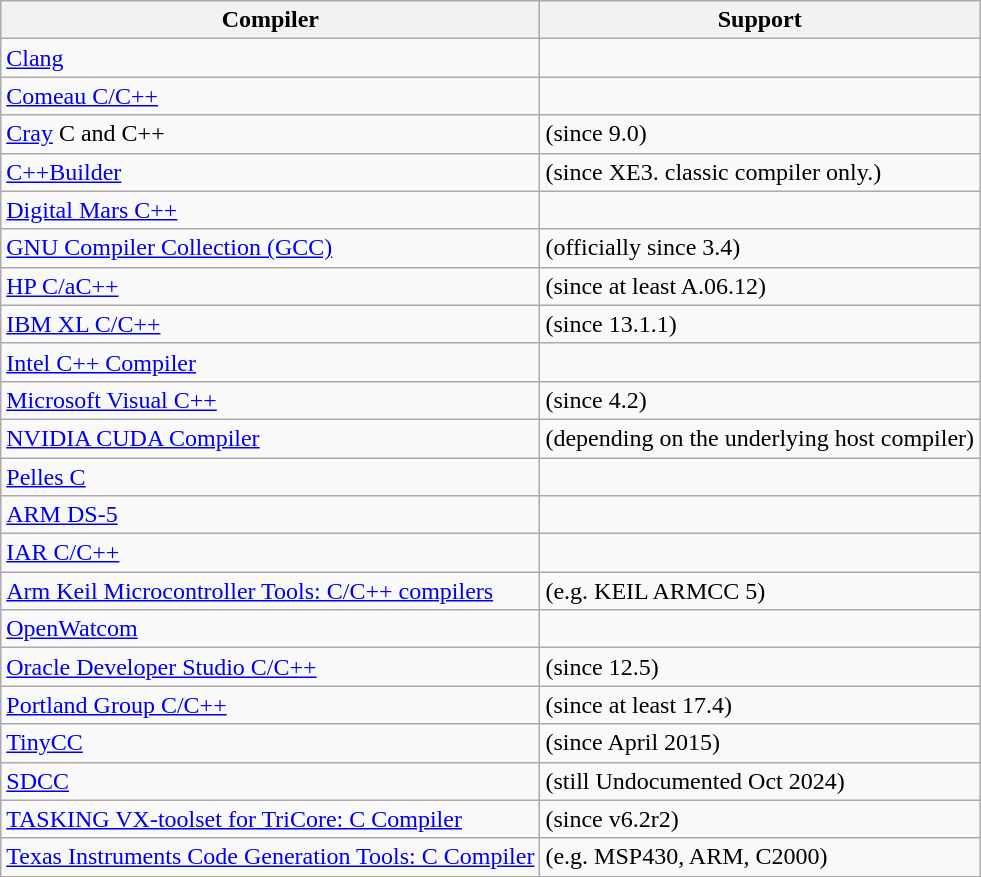<table class="wikitable sortable">
<tr>
<th>Compiler</th>
<th>Support</th>
</tr>
<tr>
<td><a href='#'>Clang</a></td>
<td></td>
</tr>
<tr>
<td><a href='#'>Comeau C/C++</a></td>
<td></td>
</tr>
<tr>
<td><a href='#'>Cray</a> C and C++</td>
<td> (since 9.0)</td>
</tr>
<tr>
<td><a href='#'>C++Builder</a></td>
<td> (since XE3.  classic compiler only.)</td>
</tr>
<tr>
<td><a href='#'>Digital Mars C++</a></td>
<td></td>
</tr>
<tr>
<td><a href='#'>GNU Compiler Collection (GCC)</a></td>
<td> (officially since 3.4)</td>
</tr>
<tr>
<td><a href='#'>HP C/aC++</a></td>
<td> (since at least A.06.12)</td>
</tr>
<tr>
<td><a href='#'>IBM XL C/C++</a></td>
<td> (since 13.1.1)</td>
</tr>
<tr>
<td><a href='#'>Intel C++ Compiler</a></td>
<td></td>
</tr>
<tr>
<td><a href='#'>Microsoft Visual C++</a></td>
<td> (since 4.2)</td>
</tr>
<tr>
<td><a href='#'>NVIDIA CUDA Compiler</a></td>
<td> (depending on the underlying host compiler)</td>
</tr>
<tr>
<td><a href='#'>Pelles C</a></td>
<td></td>
</tr>
<tr>
<td><a href='#'>ARM DS-5</a></td>
<td></td>
</tr>
<tr>
<td><a href='#'>IAR C/C++</a></td>
<td></td>
</tr>
<tr>
<td><a href='#'>Arm Keil Microcontroller Tools: C/C++ compilers</a></td>
<td> (e.g. KEIL ARMCC 5)</td>
</tr>
<tr>
<td><a href='#'>OpenWatcom</a></td>
<td></td>
</tr>
<tr>
<td><a href='#'>Oracle Developer Studio C/C++</a></td>
<td> (since 12.5)</td>
</tr>
<tr>
<td><a href='#'>Portland Group C/C++</a></td>
<td> (since at least 17.4)</td>
</tr>
<tr>
<td><a href='#'>TinyCC</a></td>
<td> (since April 2015)</td>
</tr>
<tr>
<td><a href='#'>SDCC</a></td>
<td>(still Undocumented  Oct 2024)</td>
</tr>
<tr>
<td><a href='#'>TASKING VX-toolset for TriCore: C Compiler</a></td>
<td> (since v6.2r2)</td>
</tr>
<tr>
<td><a href='#'>Texas Instruments Code Generation Tools: C Compiler</a></td>
<td> (e.g. MSP430, ARM, C2000)</td>
</tr>
</table>
